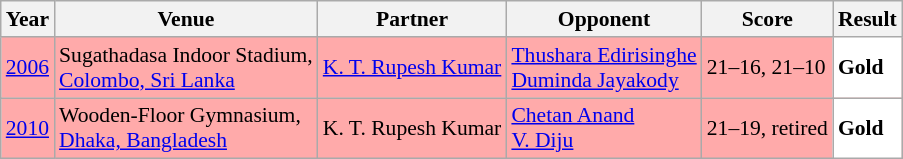<table class="sortable wikitable" style="font-size: 90%;">
<tr>
<th>Year</th>
<th>Venue</th>
<th>Partner</th>
<th>Opponent</th>
<th>Score</th>
<th>Result</th>
</tr>
<tr style="background:#FFAAAA">
<td align="center"><a href='#'>2006</a></td>
<td align="left">Sugathadasa Indoor Stadium,<br><a href='#'>Colombo, Sri Lanka</a></td>
<td align="left"> <a href='#'>K. T. Rupesh Kumar</a></td>
<td align="left"> <a href='#'>Thushara Edirisinghe</a> <br>  <a href='#'>Duminda Jayakody</a></td>
<td align="left">21–16, 21–10</td>
<td style="text-align:left; background:white"> <strong>Gold</strong></td>
</tr>
<tr style="background:#FFAAAA">
<td align="center"><a href='#'>2010</a></td>
<td align="left">Wooden-Floor Gymnasium,<br><a href='#'>Dhaka, Bangladesh</a></td>
<td align="left"> K. T. Rupesh Kumar</td>
<td align="left"> <a href='#'>Chetan Anand</a> <br>  <a href='#'>V. Diju</a></td>
<td align="left">21–19, retired</td>
<td style="text-align:left; background:white"> <strong>Gold</strong></td>
</tr>
</table>
